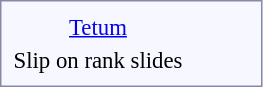<table style="border:1px solid #8888aa; background-color:#f7f8ff; padding:5px; font-size:95%; margin: 0px 12px 12px 0px;">
<tr style="text-align:center;">
<td rowspan=1><a href='#'>Tetum</a></td>
<td colspan=2></td>
<td colspan=2></td>
<td colspan=2></td>
<td colspan=2></td>
<td colspan=2></td>
<td colspan=2></td>
<td colspan=2></td>
<td colspan=2></td>
<td colspan=2></td>
<td colspan=3></td>
<td colspan=3></td>
</tr>
<tr style="text-align:center;">
<td rowspan=1>Slip on rank slides</td>
<td colspan=2></td>
<td colspan=2></td>
<td colspan=2></td>
<td colspan=2></td>
<td colspan=2></td>
<td colspan=2></td>
<td colspan=2></td>
<td colspan=2></td>
<td colspan=2></td>
<td colspan=3></td>
<td colspan=3><br></td>
</tr>
</table>
